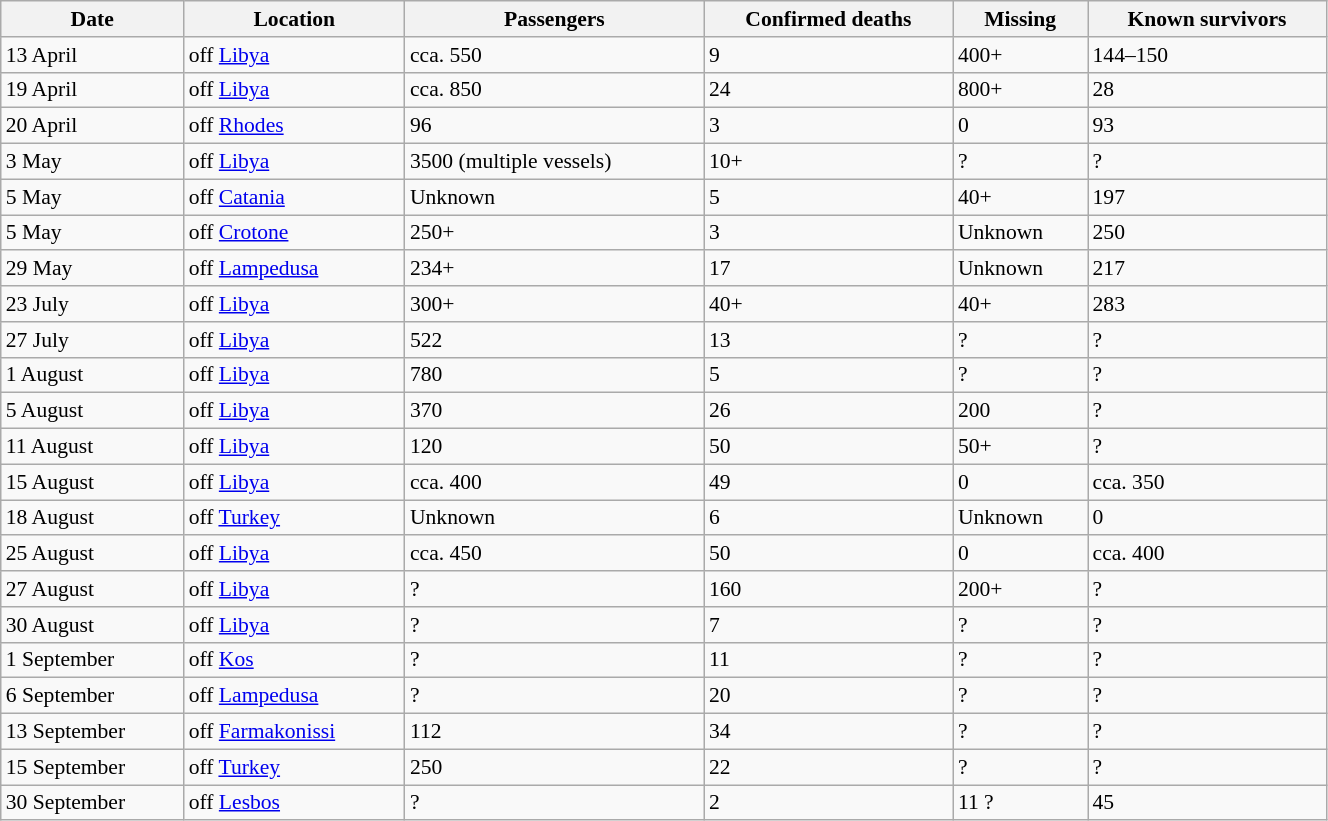<table class="wikitable" width=70% style="font-size: 90%;">
<tr>
<th>Date</th>
<th>Location</th>
<th>Passengers</th>
<th>Confirmed deaths</th>
<th>Missing</th>
<th>Known survivors</th>
</tr>
<tr>
<td>13 April</td>
<td>off <a href='#'>Libya</a></td>
<td>cca. 550</td>
<td>9</td>
<td>400+</td>
<td>144–150</td>
</tr>
<tr>
<td>19 April</td>
<td>off <a href='#'>Libya</a></td>
<td>cca. 850</td>
<td>24</td>
<td>800+</td>
<td>28</td>
</tr>
<tr>
<td>20 April</td>
<td>off <a href='#'>Rhodes</a></td>
<td>96</td>
<td>3</td>
<td>0</td>
<td>93</td>
</tr>
<tr>
<td>3 May</td>
<td>off <a href='#'>Libya</a></td>
<td>3500 (multiple vessels)</td>
<td>10+</td>
<td>?</td>
<td>?</td>
</tr>
<tr>
<td>5 May</td>
<td>off <a href='#'>Catania</a></td>
<td>Unknown</td>
<td>5</td>
<td>40+</td>
<td>197</td>
</tr>
<tr>
<td>5 May</td>
<td>off <a href='#'>Crotone</a></td>
<td>250+</td>
<td>3</td>
<td>Unknown</td>
<td>250</td>
</tr>
<tr>
<td>29 May</td>
<td>off <a href='#'>Lampedusa</a></td>
<td>234+</td>
<td>17</td>
<td>Unknown</td>
<td>217</td>
</tr>
<tr>
<td>23 July</td>
<td>off <a href='#'>Libya</a></td>
<td>300+</td>
<td>40+</td>
<td>40+</td>
<td>283</td>
</tr>
<tr>
<td>27 July</td>
<td>off <a href='#'>Libya</a></td>
<td>522</td>
<td>13</td>
<td>?</td>
<td>?</td>
</tr>
<tr>
<td>1 August</td>
<td>off <a href='#'>Libya</a></td>
<td>780</td>
<td>5</td>
<td>?</td>
<td>?</td>
</tr>
<tr>
<td>5 August</td>
<td>off <a href='#'>Libya</a></td>
<td>370</td>
<td>26</td>
<td>200</td>
<td>?</td>
</tr>
<tr>
<td>11 August</td>
<td>off <a href='#'>Libya</a></td>
<td>120</td>
<td>50</td>
<td>50+</td>
<td>?</td>
</tr>
<tr>
<td>15 August</td>
<td>off <a href='#'>Libya</a></td>
<td>cca. 400</td>
<td>49</td>
<td>0</td>
<td>cca. 350</td>
</tr>
<tr>
<td>18 August</td>
<td>off <a href='#'>Turkey</a></td>
<td>Unknown</td>
<td>6</td>
<td>Unknown</td>
<td>0</td>
</tr>
<tr>
<td>25 August</td>
<td>off <a href='#'>Libya</a></td>
<td>cca. 450</td>
<td>50</td>
<td>0</td>
<td>cca. 400</td>
</tr>
<tr>
<td>27 August</td>
<td>off <a href='#'>Libya</a></td>
<td>?</td>
<td>160</td>
<td>200+</td>
<td>?</td>
</tr>
<tr>
<td>30 August</td>
<td>off <a href='#'>Libya</a></td>
<td>?</td>
<td>7</td>
<td>?</td>
<td>?</td>
</tr>
<tr>
<td>1 September</td>
<td>off <a href='#'>Kos</a></td>
<td>?</td>
<td>11</td>
<td>?</td>
<td>?</td>
</tr>
<tr>
<td>6 September</td>
<td>off <a href='#'>Lampedusa</a></td>
<td>?</td>
<td>20</td>
<td>?</td>
<td>?</td>
</tr>
<tr>
<td>13 September</td>
<td>off <a href='#'>Farmakonissi</a></td>
<td>112</td>
<td>34</td>
<td>?</td>
<td>?</td>
</tr>
<tr>
<td>15 September</td>
<td>off <a href='#'>Turkey</a></td>
<td>250</td>
<td>22</td>
<td>?</td>
<td>?</td>
</tr>
<tr>
<td>30 September</td>
<td>off <a href='#'>Lesbos</a></td>
<td>?</td>
<td>2</td>
<td>11 ?</td>
<td>45</td>
</tr>
</table>
